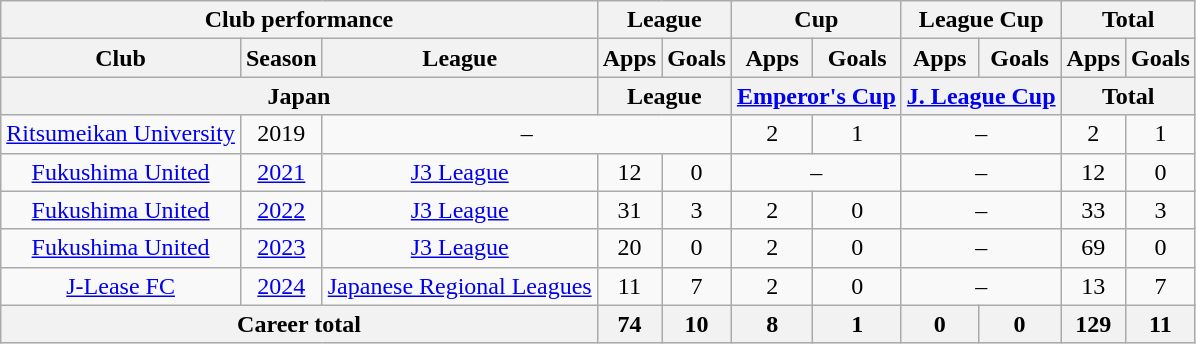<table class="wikitable" style="text-align: center">
<tr>
<th colspan=3>Club performance</th>
<th colspan=2>League</th>
<th colspan=2>Cup</th>
<th colspan=2>League Cup</th>
<th colspan=2>Total</th>
</tr>
<tr>
<th>Club</th>
<th>Season</th>
<th>League</th>
<th>Apps</th>
<th>Goals</th>
<th>Apps</th>
<th>Goals</th>
<th>Apps</th>
<th>Goals</th>
<th>Apps</th>
<th>Goals</th>
</tr>
<tr>
<th colspan=3>Japan</th>
<th colspan=2>League</th>
<th colspan=2><a href='#'>Emperor's Cup</a></th>
<th colspan=2><a href='#'>J. League Cup</a></th>
<th colspan=2>Total</th>
</tr>
<tr>
<td><a href='#'>Ritsumeikan University</a></td>
<td>2019</td>
<td colspan="3">–</td>
<td>2</td>
<td>1</td>
<td colspan="2">–</td>
<td>2</td>
<td>1</td>
</tr>
<tr>
<td><a href='#'>Fukushima United</a></td>
<td><a href='#'>2021</a></td>
<td><a href='#'>J3 League</a></td>
<td>12</td>
<td>0</td>
<td colspan="2">–</td>
<td colspan="2">–</td>
<td>12</td>
<td>0</td>
</tr>
<tr>
<td><a href='#'>Fukushima United</a></td>
<td><a href='#'>2022</a></td>
<td><a href='#'>J3 League</a></td>
<td>31</td>
<td>3</td>
<td>2</td>
<td>0</td>
<td colspan="2">–</td>
<td>33</td>
<td>3</td>
</tr>
<tr>
<td><a href='#'>Fukushima United</a></td>
<td><a href='#'>2023</a></td>
<td><a href='#'>J3 League</a></td>
<td>20</td>
<td>0</td>
<td>2</td>
<td>0</td>
<td colspan="2">–</td>
<td>69</td>
<td>0</td>
</tr>
<tr>
<td><a href='#'>J-Lease FC</a></td>
<td><a href='#'>2024</a></td>
<td><a href='#'>Japanese Regional Leagues</a></td>
<td>11</td>
<td>7</td>
<td>2</td>
<td>0</td>
<td colspan="2">–</td>
<td>13</td>
<td>7</td>
</tr>
<tr>
<th colspan=3>Career total</th>
<th>74</th>
<th>10</th>
<th>8</th>
<th>1</th>
<th>0</th>
<th>0</th>
<th>129</th>
<th>11</th>
</tr>
</table>
